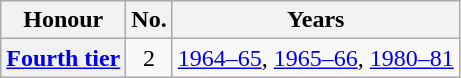<table class="wikitable plainrowheaders">
<tr>
<th scope=col>Honour</th>
<th scope=col>No.</th>
<th scope=col>Years</th>
</tr>
<tr>
<th scope=row><a href='#'>Fourth tier</a></th>
<td align=center>2</td>
<td><a href='#'>1964–65</a>, <a href='#'>1965–66</a>, <a href='#'>1980–81</a></td>
</tr>
</table>
